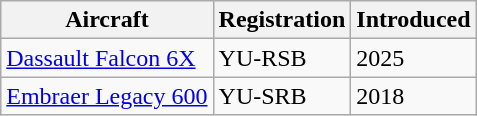<table class="wikitable">
<tr>
<th>Aircraft</th>
<th>Registration</th>
<th>Introduced</th>
</tr>
<tr>
<td><a href='#'>Dassault Falcon 6X</a></td>
<td>YU-RSB</td>
<td>2025</td>
</tr>
<tr>
<td><a href='#'>Embraer Legacy 600</a></td>
<td>YU-SRB</td>
<td>2018</td>
</tr>
</table>
